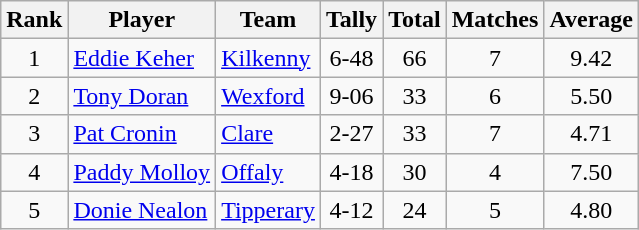<table class="wikitable">
<tr>
<th>Rank</th>
<th>Player</th>
<th>Team</th>
<th>Tally</th>
<th>Total</th>
<th>Matches</th>
<th>Average</th>
</tr>
<tr>
<td rowspan=1 align=center>1</td>
<td><a href='#'>Eddie Keher</a></td>
<td><a href='#'>Kilkenny</a></td>
<td align=center>6-48</td>
<td align=center>66</td>
<td align=center>7</td>
<td align=center>9.42</td>
</tr>
<tr>
<td rowspan=1 align=center>2</td>
<td><a href='#'>Tony Doran</a></td>
<td><a href='#'>Wexford</a></td>
<td align=center>9-06</td>
<td align=center>33</td>
<td align=center>6</td>
<td align=center>5.50</td>
</tr>
<tr>
<td rowspan=1 align=center>3</td>
<td><a href='#'>Pat Cronin</a></td>
<td><a href='#'>Clare</a></td>
<td align=center>2-27</td>
<td align=center>33</td>
<td align=center>7</td>
<td align=center>4.71</td>
</tr>
<tr>
<td rowspan=1 align=center>4</td>
<td><a href='#'>Paddy Molloy</a></td>
<td><a href='#'>Offaly</a></td>
<td align=center>4-18</td>
<td align=center>30</td>
<td align=center>4</td>
<td align=center>7.50</td>
</tr>
<tr>
<td rowspan=1 align=center>5</td>
<td><a href='#'>Donie Nealon</a></td>
<td><a href='#'>Tipperary</a></td>
<td align=center>4-12</td>
<td align=center>24</td>
<td align=center>5</td>
<td align=center>4.80</td>
</tr>
</table>
